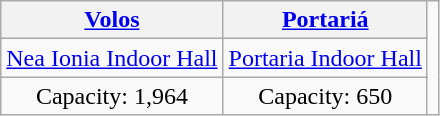<table class="wikitable" style="text-align:center;">
<tr>
<th><a href='#'>Volos</a></th>
<th><a href='#'>Portariá</a></th>
<td rowspan="4"><br></td>
</tr>
<tr>
<td><a href='#'>Nea Ionia Indoor Hall</a></td>
<td><a href='#'>Portaria Indoor Hall</a></td>
</tr>
<tr>
<td>Capacity: 1,964</td>
<td>Capacity: 650</td>
</tr>
</table>
